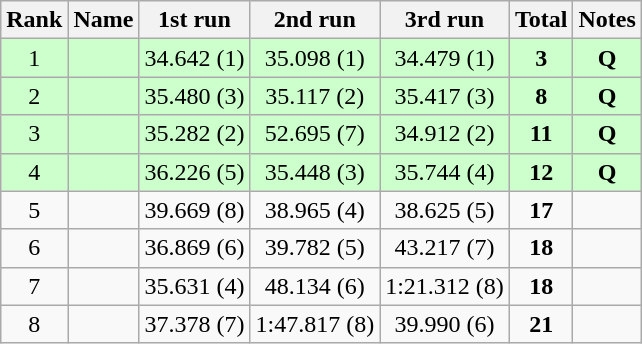<table class="sortable wikitable" style="text-align:center;">
<tr>
<th>Rank</th>
<th>Name</th>
<th>1st run</th>
<th>2nd run</th>
<th>3rd run</th>
<th>Total</th>
<th>Notes</th>
</tr>
<tr bgcolor=ccffcc>
<td>1</td>
<td align=left></td>
<td>34.642 (1)</td>
<td>35.098 (1)</td>
<td>34.479 (1)</td>
<td><strong>3</strong></td>
<td><strong>Q</strong></td>
</tr>
<tr bgcolor=ccffcc>
<td>2</td>
<td align=left></td>
<td>35.480 (3)</td>
<td>35.117 (2)</td>
<td>35.417 (3)</td>
<td><strong>8</strong></td>
<td><strong>Q</strong></td>
</tr>
<tr bgcolor=ccffcc>
<td>3</td>
<td align=left></td>
<td>35.282 (2)</td>
<td>52.695 (7)</td>
<td>34.912 (2)</td>
<td><strong>11</strong></td>
<td><strong>Q</strong></td>
</tr>
<tr bgcolor=ccffcc>
<td>4</td>
<td align=left></td>
<td>36.226 (5)</td>
<td>35.448 (3)</td>
<td>35.744 (4)</td>
<td><strong>12</strong></td>
<td><strong>Q</strong></td>
</tr>
<tr>
<td>5</td>
<td align=left></td>
<td>39.669 (8)</td>
<td>38.965 (4)</td>
<td>38.625 (5)</td>
<td><strong>17</strong></td>
<td></td>
</tr>
<tr>
<td>6</td>
<td align=left></td>
<td>36.869 (6)</td>
<td>39.782 (5)</td>
<td>43.217 (7)</td>
<td><strong>18</strong></td>
<td></td>
</tr>
<tr>
<td>7</td>
<td align=left></td>
<td>35.631 (4)</td>
<td>48.134 (6)</td>
<td>1:21.312 (8)</td>
<td><strong>18</strong></td>
<td></td>
</tr>
<tr>
<td>8</td>
<td align=left></td>
<td>37.378 (7)</td>
<td>1:47.817 (8)</td>
<td>39.990 (6)</td>
<td><strong>21</strong></td>
<td></td>
</tr>
</table>
